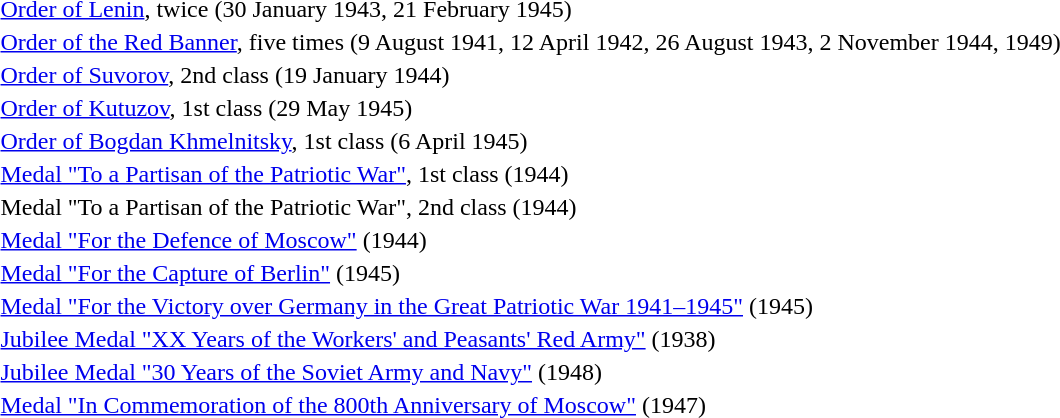<table>
<tr>
<td></td>
<td><a href='#'>Order of Lenin</a>, twice (30 January 1943, 21 February 1945)</td>
</tr>
<tr>
<td></td>
<td><a href='#'>Order of the Red Banner</a>, five times (9 August 1941, 12 April 1942, 26 August 1943, 2 November 1944, 1949)</td>
</tr>
<tr>
<td></td>
<td><a href='#'>Order of Suvorov</a>, 2nd class (19 January 1944)</td>
</tr>
<tr>
<td></td>
<td><a href='#'>Order of Kutuzov</a>, 1st class (29 May 1945)</td>
</tr>
<tr>
<td></td>
<td><a href='#'>Order of Bogdan Khmelnitsky</a>, 1st class (6 April 1945)</td>
</tr>
<tr>
<td></td>
<td><a href='#'>Medal "To a Partisan of the Patriotic War"</a>, 1st class (1944)</td>
</tr>
<tr>
<td></td>
<td>Medal "To a Partisan of the Patriotic War", 2nd class (1944)</td>
</tr>
<tr>
<td></td>
<td><a href='#'>Medal "For the Defence of Moscow"</a> (1944)</td>
</tr>
<tr>
<td></td>
<td><a href='#'>Medal "For the Capture of Berlin"</a> (1945)</td>
</tr>
<tr>
<td></td>
<td><a href='#'>Medal "For the Victory over Germany in the Great Patriotic War 1941–1945"</a> (1945)</td>
</tr>
<tr>
<td></td>
<td><a href='#'>Jubilee Medal "XX Years of the Workers' and Peasants' Red Army"</a> (1938)</td>
</tr>
<tr>
<td></td>
<td><a href='#'>Jubilee Medal "30 Years of the Soviet Army and Navy"</a> (1948)</td>
</tr>
<tr>
<td></td>
<td><a href='#'>Medal "In Commemoration of the 800th Anniversary of Moscow"</a> (1947)</td>
</tr>
<tr>
</tr>
</table>
